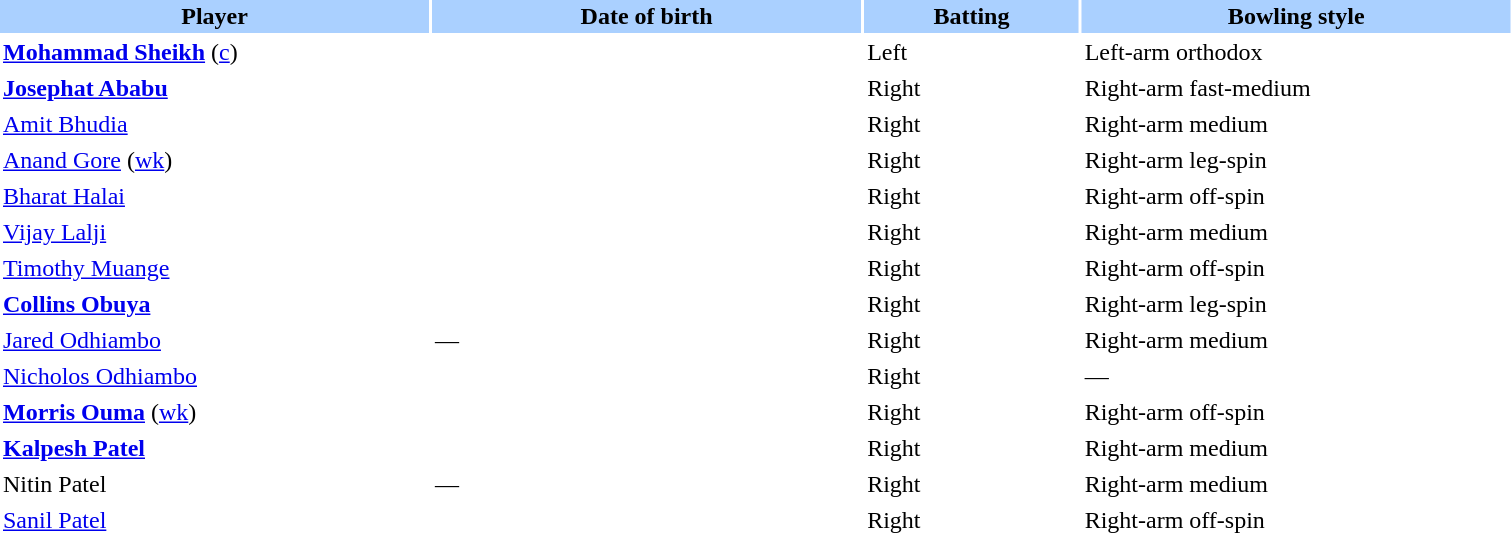<table class="sortable" style="width:80%;" border="0" cellspacing="2" cellpadding="2">
<tr style="background:#aad0ff;">
<th width=20%>Player</th>
<th width=20%>Date of birth</th>
<th width=10%>Batting</th>
<th width=20%>Bowling style</th>
</tr>
<tr>
<td><strong><a href='#'>Mohammad Sheikh</a></strong> (<a href='#'>c</a>)</td>
<td></td>
<td>Left</td>
<td>Left-arm orthodox</td>
</tr>
<tr>
<td><strong><a href='#'>Josephat Ababu</a></strong></td>
<td></td>
<td>Right</td>
<td>Right-arm fast-medium</td>
</tr>
<tr>
<td><a href='#'>Amit Bhudia</a></td>
<td></td>
<td>Right</td>
<td>Right-arm medium</td>
</tr>
<tr>
<td><a href='#'>Anand Gore</a> (<a href='#'>wk</a>)</td>
<td></td>
<td>Right</td>
<td>Right-arm leg-spin</td>
</tr>
<tr>
<td><a href='#'>Bharat Halai</a></td>
<td></td>
<td>Right</td>
<td>Right-arm off-spin</td>
</tr>
<tr>
<td><a href='#'>Vijay Lalji</a></td>
<td></td>
<td>Right</td>
<td>Right-arm medium</td>
</tr>
<tr>
<td><a href='#'>Timothy Muange</a></td>
<td></td>
<td>Right</td>
<td>Right-arm off-spin</td>
</tr>
<tr>
<td><strong><a href='#'>Collins Obuya</a></strong></td>
<td></td>
<td>Right</td>
<td>Right-arm leg-spin</td>
</tr>
<tr>
<td><a href='#'>Jared Odhiambo</a></td>
<td>—</td>
<td>Right</td>
<td>Right-arm medium</td>
</tr>
<tr>
<td><a href='#'>Nicholos Odhiambo</a></td>
<td></td>
<td>Right</td>
<td>—</td>
</tr>
<tr>
<td><strong><a href='#'>Morris Ouma</a></strong> (<a href='#'>wk</a>)</td>
<td></td>
<td>Right</td>
<td>Right-arm off-spin</td>
</tr>
<tr>
<td><strong><a href='#'>Kalpesh Patel</a></strong></td>
<td></td>
<td>Right</td>
<td>Right-arm medium</td>
</tr>
<tr>
<td>Nitin Patel</td>
<td>—</td>
<td>Right</td>
<td>Right-arm medium</td>
</tr>
<tr>
<td><a href='#'>Sanil Patel</a></td>
<td></td>
<td>Right</td>
<td>Right-arm off-spin</td>
</tr>
</table>
